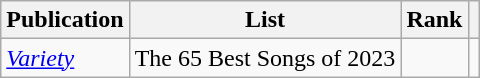<table class="sortable wikitable">
<tr>
<th>Publication</th>
<th>List</th>
<th>Rank</th>
<th class="unsortable"></th>
</tr>
<tr>
<td><em><a href='#'>Variety</a></em></td>
<td>The 65 Best Songs of 2023</td>
<td></td>
<td></td>
</tr>
</table>
